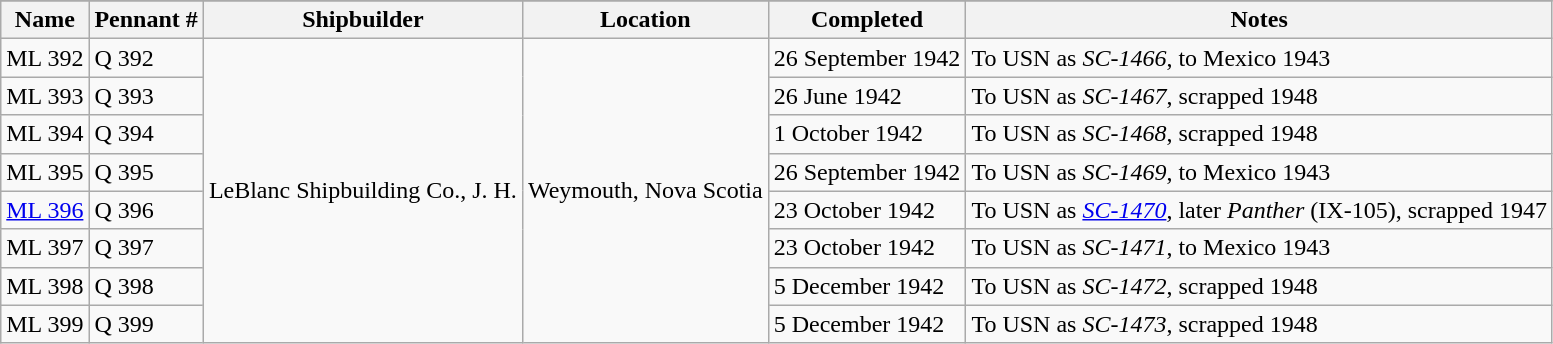<table class="wikitable">
<tr>
</tr>
<tr>
<th>Name</th>
<th>Pennant #</th>
<th>Shipbuilder</th>
<th>Location</th>
<th>Completed</th>
<th>Notes</th>
</tr>
<tr>
<td>ML 392</td>
<td>Q 392</td>
<td rowspan="8">LeBlanc Shipbuilding Co., J. H.</td>
<td rowspan="8">Weymouth, Nova Scotia</td>
<td>26 September 1942</td>
<td>To USN as <em>SC-1466</em>, to Mexico 1943</td>
</tr>
<tr>
<td>ML 393</td>
<td>Q 393</td>
<td>26 June 1942</td>
<td>To USN as <em>SC-1467</em>, scrapped 1948</td>
</tr>
<tr>
<td>ML 394</td>
<td>Q 394</td>
<td>1 October 1942</td>
<td>To USN as <em>SC-1468</em>, scrapped 1948</td>
</tr>
<tr>
<td>ML 395</td>
<td>Q 395</td>
<td>26 September 1942</td>
<td>To USN as <em>SC-1469</em>, to Mexico 1943</td>
</tr>
<tr>
<td><a href='#'>ML 396</a></td>
<td>Q 396</td>
<td>23 October 1942</td>
<td>To USN as <em><a href='#'>SC-1470</a></em>, later <em>Panther</em> (IX-105), scrapped 1947</td>
</tr>
<tr>
<td>ML 397</td>
<td>Q 397</td>
<td>23 October 1942</td>
<td>To USN as <em>SC-1471</em>, to Mexico 1943</td>
</tr>
<tr>
<td>ML 398</td>
<td>Q 398</td>
<td>5 December 1942</td>
<td>To USN as <em>SC-1472</em>, scrapped 1948</td>
</tr>
<tr>
<td>ML 399</td>
<td>Q 399</td>
<td>5 December 1942</td>
<td>To USN as <em>SC-1473</em>, scrapped 1948</td>
</tr>
</table>
